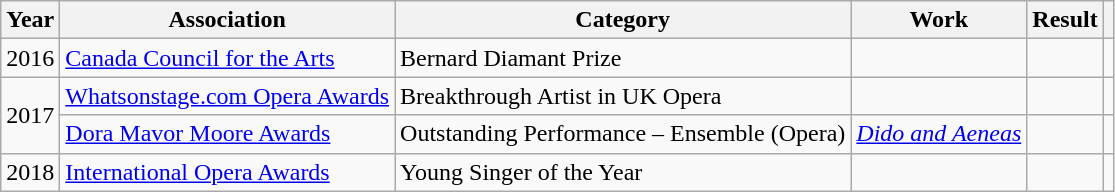<table class="wikitable">
<tr>
<th>Year</th>
<th>Association</th>
<th>Category</th>
<th>Work</th>
<th>Result</th>
<th class="unsortable"></th>
</tr>
<tr>
<td>2016</td>
<td><a href='#'>Canada Council for the Arts</a></td>
<td>Bernard Diamant Prize</td>
<td></td>
<td></td>
<td></td>
</tr>
<tr>
<td rowspan="2">2017</td>
<td><a href='#'>Whatsonstage.com Opera Awards</a></td>
<td>Breakthrough Artist in UK Opera</td>
<td></td>
<td></td>
<td></td>
</tr>
<tr>
<td><a href='#'>Dora Mavor Moore Awards</a></td>
<td>Outstanding Performance – Ensemble (Opera)</td>
<td><em><a href='#'>Dido and Aeneas</a></em></td>
<td></td>
<td></td>
</tr>
<tr>
<td>2018</td>
<td><a href='#'>International Opera Awards</a></td>
<td>Young Singer of the Year</td>
<td></td>
<td></td>
<td></td>
</tr>
</table>
